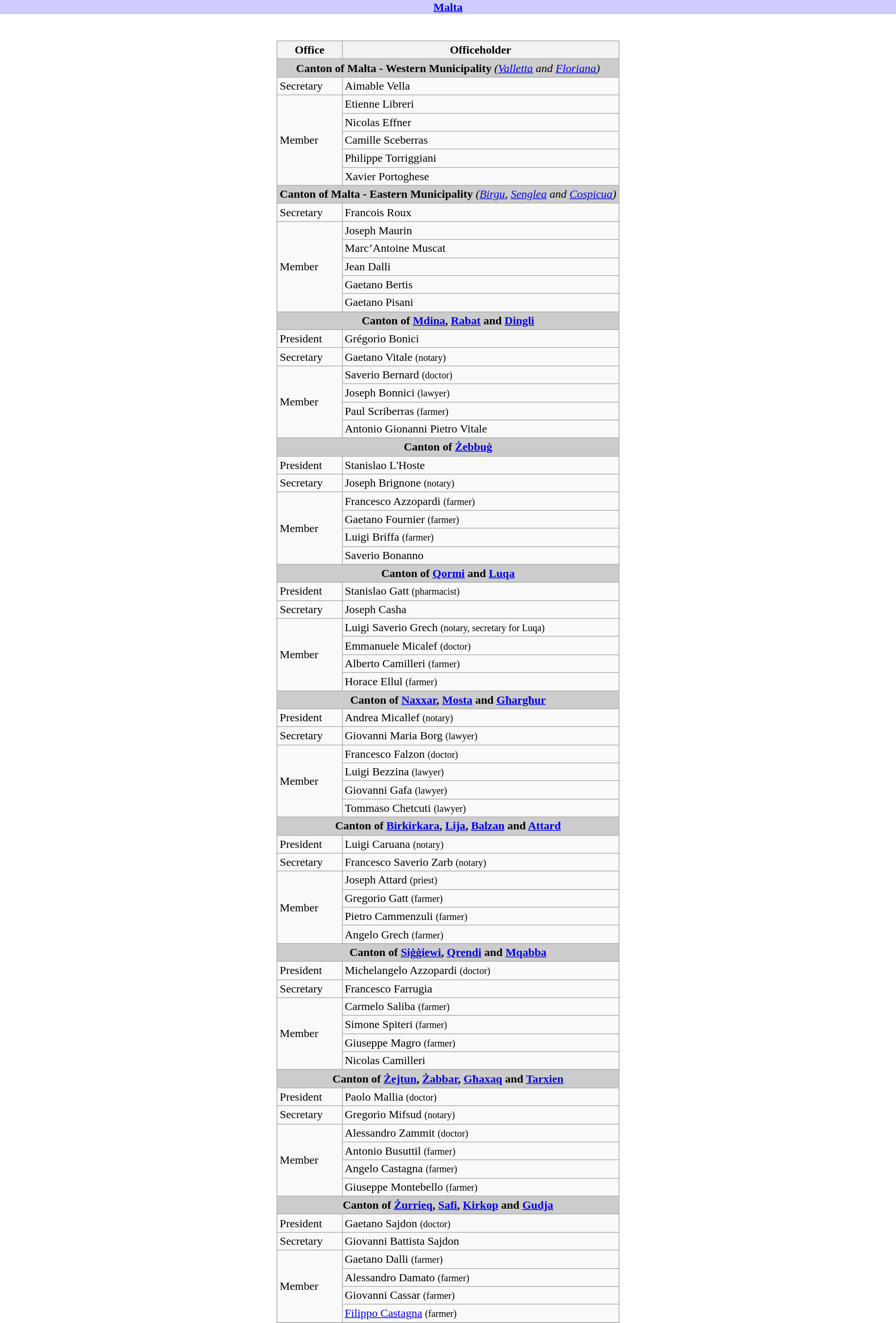<table class="toccolours collapsible collapsed" width=100% align="center">
<tr>
<th style="background:#ccccff;"><strong><a href='#'>Malta</a></strong></th>
</tr>
<tr>
<td><br><table class="wikitable"  style="margin:1em auto;">
<tr>
<th>Office</th>
<th>Officeholder</th>
</tr>
<tr>
<td style="background:#cccccc; text-align:center;" colspan="2"><strong>Canton of Malta - Western Municipality</strong> <em>(<a href='#'>Valletta</a> and <a href='#'>Floriana</a>)</em></td>
</tr>
<tr>
<td>Secretary</td>
<td>Aimable Vella</td>
</tr>
<tr>
<td rowspan="5">Member</td>
<td>Etienne Libreri</td>
</tr>
<tr>
<td>Nicolas Effner</td>
</tr>
<tr>
<td>Camille Sceberras</td>
</tr>
<tr>
<td>Philippe Torriggiani</td>
</tr>
<tr>
<td>Xavier Portoghese</td>
</tr>
<tr>
<td style="background:#cccccc; text-align:center;" colspan="2"><strong>Canton of Malta - Eastern Municipality</strong> <em>(<a href='#'>Birgu</a>, <a href='#'>Senglea</a> and <a href='#'>Cospicua</a>)</em></td>
</tr>
<tr>
<td>Secretary</td>
<td>Francois Roux</td>
</tr>
<tr>
<td rowspan="5">Member</td>
<td>Joseph Maurin</td>
</tr>
<tr>
<td>Marc’Antoine Muscat</td>
</tr>
<tr>
<td>Jean Dalli</td>
</tr>
<tr>
<td>Gaetano Bertis</td>
</tr>
<tr>
<td>Gaetano Pisani</td>
</tr>
<tr>
<td style="background:#cccccc; text-align:center;" colspan="2"><strong>Canton of <a href='#'>Mdina</a>, <a href='#'>Rabat</a> and <a href='#'>Dingli</a></strong></td>
</tr>
<tr>
<td>President</td>
<td>Grégorio Bonici</td>
</tr>
<tr>
<td>Secretary</td>
<td>Gaetano Vitale <small>(notary)</small></td>
</tr>
<tr>
<td rowspan="4">Member</td>
<td>Saverio Bernard <small>(doctor)</small></td>
</tr>
<tr>
<td>Joseph Bonnici <small>(lawyer)</small></td>
</tr>
<tr>
<td>Paul Scriberras <small>(farmer)</small></td>
</tr>
<tr>
<td>Antonio Gionanni Pietro Vitale</td>
</tr>
<tr>
<td style="background:#cccccc; text-align:center;" colspan="2"><strong>Canton of <a href='#'>Żebbuġ</a></strong></td>
</tr>
<tr>
<td>President</td>
<td>Stanislao L'Hoste</td>
</tr>
<tr>
<td>Secretary</td>
<td>Joseph Brignone <small>(notary)</small></td>
</tr>
<tr>
<td rowspan="4">Member</td>
<td>Francesco Azzopardi <small>(farmer)</small></td>
</tr>
<tr>
<td>Gaetano Fournier <small>(farmer)</small></td>
</tr>
<tr>
<td>Luigi Briffa <small>(farmer)</small></td>
</tr>
<tr>
<td>Saverio Bonanno</td>
</tr>
<tr>
<td style="background:#cccccc; text-align:center;" colspan="2"><strong>Canton of <a href='#'>Qormi</a> and <a href='#'>Luqa</a></strong></td>
</tr>
<tr>
<td>President</td>
<td>Stanislao Gatt <small>(pharmacist)</small></td>
</tr>
<tr>
<td>Secretary</td>
<td>Joseph Casha</td>
</tr>
<tr>
<td rowspan="4">Member</td>
<td>Luigi Saverio Grech <small>(notary, secretary for Luqa)</small></td>
</tr>
<tr>
<td>Emmanuele Micalef <small>(doctor)</small></td>
</tr>
<tr>
<td>Alberto Camilleri <small>(farmer)</small></td>
</tr>
<tr>
<td>Horace Ellul <small>(farmer)</small></td>
</tr>
<tr>
<td style="background:#cccccc; text-align:center;" colspan="2"><strong>Canton of <a href='#'>Naxxar</a>, <a href='#'>Mosta</a> and <a href='#'>Għargħur</a></strong></td>
</tr>
<tr>
<td>President</td>
<td>Andrea Micallef <small>(notary)</small></td>
</tr>
<tr>
<td>Secretary</td>
<td>Giovanni Maria Borg <small>(lawyer)</small></td>
</tr>
<tr>
<td rowspan="4">Member</td>
<td>Francesco Falzon <small>(doctor)</small></td>
</tr>
<tr>
<td>Luigi Bezzina <small>(lawyer)</small></td>
</tr>
<tr>
<td>Giovanni Gafa <small>(lawyer)</small></td>
</tr>
<tr>
<td>Tommaso Chetcuti <small>(lawyer)</small></td>
</tr>
<tr>
<td style="background:#cccccc; text-align:center;" colspan="2"><strong>Canton of <a href='#'>Birkirkara</a>, <a href='#'>Lija</a>, <a href='#'>Balzan</a> and <a href='#'>Attard</a></strong></td>
</tr>
<tr>
<td>President</td>
<td>Luigi Caruana <small>(notary)</small></td>
</tr>
<tr>
<td>Secretary</td>
<td>Francesco Saverio Zarb <small>(notary)</small></td>
</tr>
<tr>
<td rowspan="4">Member</td>
<td>Joseph Attard <small>(priest)</small></td>
</tr>
<tr>
<td>Gregorio Gatt <small>(farmer)</small></td>
</tr>
<tr>
<td>Pietro Cammenzuli <small>(farmer)</small></td>
</tr>
<tr>
<td>Angelo Grech <small>(farmer)</small></td>
</tr>
<tr>
<td style="background:#cccccc; text-align:center;" colspan="2"><strong>Canton of <a href='#'>Siġġiewi</a>, <a href='#'>Qrendi</a> and <a href='#'>Mqabba</a></strong></td>
</tr>
<tr>
<td>President</td>
<td>Michelangelo Azzopardi <small>(doctor)</small></td>
</tr>
<tr>
<td>Secretary</td>
<td>Francesco Farrugia</td>
</tr>
<tr>
<td rowspan="4">Member</td>
<td>Carmelo Saliba <small>(farmer)</small></td>
</tr>
<tr>
<td>Simone Spiteri <small>(farmer)</small></td>
</tr>
<tr>
<td>Giuseppe Magro <small>(farmer)</small></td>
</tr>
<tr>
<td>Nicolas Camilleri</td>
</tr>
<tr>
<td style="background:#cccccc; text-align:center;" colspan="2"><strong>Canton of <a href='#'>Żejtun</a>, <a href='#'>Żabbar</a>, <a href='#'>Għaxaq</a> and <a href='#'>Tarxien</a></strong></td>
</tr>
<tr>
<td>President</td>
<td>Paolo Mallia <small>(doctor)</small></td>
</tr>
<tr>
<td>Secretary</td>
<td>Gregorio Mifsud <small>(notary)</small></td>
</tr>
<tr>
<td rowspan="4">Member</td>
<td>Alessandro Zammit <small>(doctor)</small></td>
</tr>
<tr>
<td>Antonio Busuttil <small>(farmer)</small></td>
</tr>
<tr>
<td>Angelo Castagna <small>(farmer)</small></td>
</tr>
<tr>
<td>Giuseppe Montebello <small>(farmer)</small></td>
</tr>
<tr>
<td style="background:#cccccc; text-align:center;" colspan="2"><strong>Canton of <a href='#'>Żurrieq</a>, <a href='#'>Safi</a>, <a href='#'>Kirkop</a> and <a href='#'>Gudja</a></strong></td>
</tr>
<tr>
<td>President</td>
<td>Gaetano Sajdon <small>(doctor)</small></td>
</tr>
<tr>
<td>Secretary</td>
<td>Giovanni Battista Sajdon</td>
</tr>
<tr>
<td rowspan="4">Member</td>
<td>Gaetano Dalli <small>(farmer)</small></td>
</tr>
<tr>
<td>Alessandro Damato <small>(farmer)</small></td>
</tr>
<tr>
<td>Giovanni Cassar <small>(farmer)</small></td>
</tr>
<tr>
<td><a href='#'>Filippo Castagna</a> <small>(farmer)</small></td>
</tr>
<tr>
</tr>
</table>
</td>
</tr>
</table>
